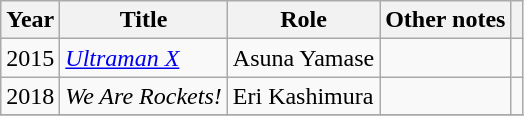<table class="wikitable">
<tr>
<th>Year</th>
<th>Title</th>
<th>Role</th>
<th>Other notes</th>
<th></th>
</tr>
<tr>
<td rowspan="1">2015</td>
<td><em><a href='#'>Ultraman X</a></em></td>
<td>Asuna Yamase</td>
<td></td>
<td></td>
</tr>
<tr>
<td rowspan="1">2018</td>
<td><em>We Are Rockets!</em></td>
<td>Eri Kashimura</td>
<td></td>
<td></td>
</tr>
<tr>
</tr>
</table>
